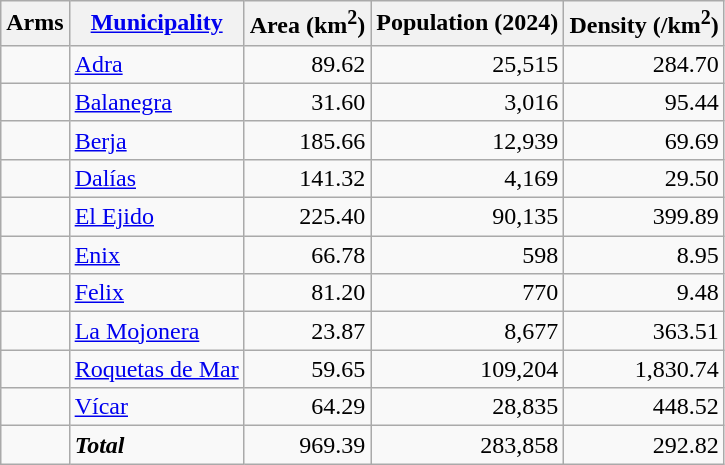<table class="wikitable sortable">
<tr>
<th>Arms</th>
<th><a href='#'>Municipality</a></th>
<th>Area (km<sup>2</sup>)</th>
<th>Population (2024)</th>
<th>Density (/km<sup>2</sup>)</th>
</tr>
<tr>
<td></td>
<td><a href='#'>Adra</a></td>
<td align="right">89.62</td>
<td align="right">25,515</td>
<td align="right">284.70</td>
</tr>
<tr>
<td></td>
<td><a href='#'>Balanegra</a></td>
<td align="right">31.60</td>
<td align="right">3,016</td>
<td align="right">95.44</td>
</tr>
<tr>
<td></td>
<td><a href='#'>Berja</a></td>
<td align="right">185.66</td>
<td align="right">12,939</td>
<td align="right">69.69</td>
</tr>
<tr>
<td></td>
<td><a href='#'>Dalías</a></td>
<td align="right">141.32</td>
<td align="right">4,169</td>
<td align="right">29.50</td>
</tr>
<tr>
<td></td>
<td><a href='#'>El Ejido</a></td>
<td align="right">225.40</td>
<td align="right">90,135</td>
<td align="right">399.89</td>
</tr>
<tr>
<td></td>
<td><a href='#'>Enix</a></td>
<td align="right">66.78</td>
<td align="right">598</td>
<td align="right">8.95</td>
</tr>
<tr>
<td></td>
<td><a href='#'>Felix</a></td>
<td align="right">81.20</td>
<td align="right">770</td>
<td align="right">9.48</td>
</tr>
<tr>
<td></td>
<td><a href='#'>La Mojonera</a></td>
<td align="right">23.87</td>
<td align="right">8,677</td>
<td align="right">363.51</td>
</tr>
<tr>
<td></td>
<td><a href='#'>Roquetas de Mar</a></td>
<td align="right">59.65</td>
<td align="right">109,204</td>
<td align="right">1,830.74</td>
</tr>
<tr>
<td></td>
<td><a href='#'>Vícar</a></td>
<td align="right">64.29</td>
<td align="right">28,835</td>
<td align="right">448.52</td>
</tr>
<tr>
<td></td>
<td><strong><em>Total</em></strong></td>
<td align="right">969.39</td>
<td align="right">283,858</td>
<td align="right">292.82</td>
</tr>
</table>
